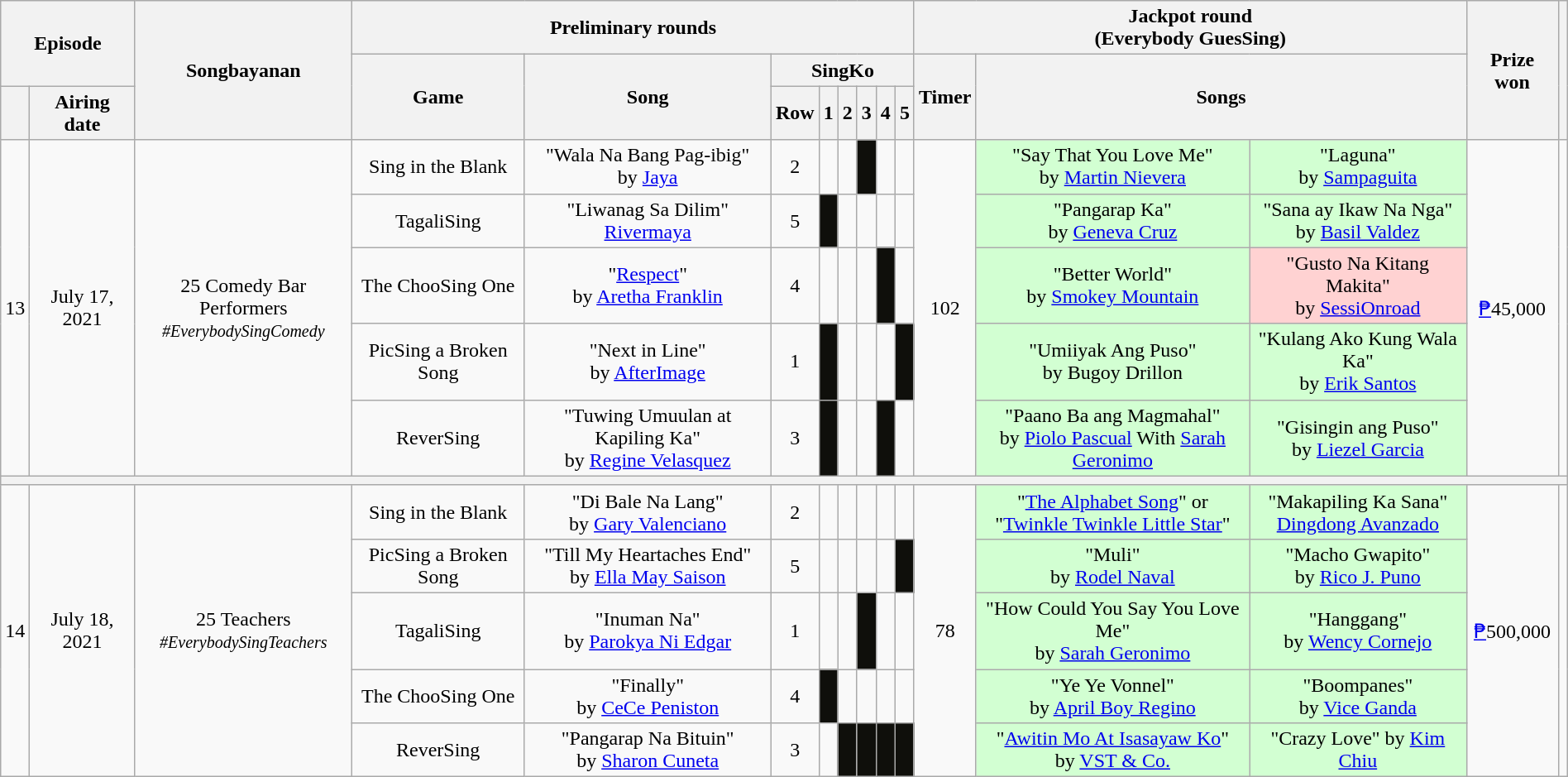<table class="wikitable mw-collapsible mw-collapsed" style="text-align:center; width:100%">
<tr>
<th colspan=2 rowspan=2>Episode</th>
<th rowspan=3>Songbayanan</th>
<th colspan=8>Preliminary rounds</th>
<th colspan=3>Jackpot round<br>(Everybody GuesSing)</th>
<th rowspan=3>Prize won</th>
<th rowspan=3></th>
</tr>
<tr>
<th rowspan=2>Game</th>
<th rowspan=2>Song</th>
<th colspan=6>SingKo</th>
<th rowspan=2>Timer</th>
<th colspan=2 rowspan=2>Songs</th>
</tr>
<tr>
<th></th>
<th>Airing date</th>
<th>Row</th>
<th>1</th>
<th>2</th>
<th>3</th>
<th>4</th>
<th>5</th>
</tr>
<tr>
<td rowspan=5>13</td>
<td rowspan=5>July 17, 2021</td>
<td rowspan=5>25 Comedy Bar Performers<br><small><em>#EverybodySingComedy</em></small></td>
<td>Sing in the Blank</td>
<td>"Wala Na Bang Pag-ibig"<br>by <a href='#'>Jaya</a></td>
<td>2</td>
<td></td>
<td></td>
<td bgcolor=FFB></td>
<td></td>
<td></td>
<td rowspan=5>102 </td>
<td bgcolor=D2FFD2>"Say That You Love Me"<br>by <a href='#'>Martin Nievera</a></td>
<td bgcolor=D2FFD2>"Laguna"<br>by <a href='#'>Sampaguita</a></td>
<td rowspan=5><a href='#'>₱</a>45,000</td>
<td rowspan=5><br></td>
</tr>
<tr>
<td>TagaliSing</td>
<td>"Liwanag Sa Dilim"<br><a href='#'>Rivermaya</a></td>
<td>5</td>
<td bgcolor=FFB></td>
<td></td>
<td></td>
<td></td>
<td></td>
<td bgcolor=D2FFD2>"Pangarap Ka"<br>by <a href='#'>Geneva Cruz</a></td>
<td bgcolor=D2FFD2>"Sana ay Ikaw Na Nga"<br>by <a href='#'>Basil Valdez</a></td>
</tr>
<tr>
<td>The ChooSing One</td>
<td>"<a href='#'>Respect</a>"<br>by <a href='#'>Aretha Franklin</a></td>
<td>4</td>
<td></td>
<td></td>
<td></td>
<td bgcolor=FFB></td>
<td></td>
<td bgcolor=D2FFD2>"Better World"<br>by <a href='#'>Smokey Mountain</a></td>
<td bgcolor=FFD2D2>"Gusto Na Kitang Makita"<br>by <a href='#'>SessiOnroad</a></td>
</tr>
<tr>
<td>PicSing a Broken Song</td>
<td>"Next in Line"<br>by <a href='#'>AfterImage</a></td>
<td>1</td>
<td bgcolor=FFB></td>
<td></td>
<td></td>
<td></td>
<td bgcolor=FFB></td>
<td bgcolor=D2FFD2>"Umiiyak Ang Puso"<br>by Bugoy Drillon</td>
<td bgcolor=D2FFD2>"Kulang Ako Kung Wala Ka"<br>by <a href='#'>Erik Santos</a></td>
</tr>
<tr>
<td>ReverSing</td>
<td>"Tuwing Umuulan at Kapiling Ka"<br>by <a href='#'>Regine Velasquez</a></td>
<td>3</td>
<td bgcolor=FFB></td>
<td></td>
<td></td>
<td bgcolor=FFB></td>
<td></td>
<td bgcolor=D2FFD2>"Paano Ba ang Magmahal"<br>by <a href='#'>Piolo Pascual</a> With <a href='#'>Sarah Geronimo</a></td>
<td bgcolor=D2FFD2>"Gisingin ang Puso"<br>by <a href='#'>Liezel Garcia</a></td>
</tr>
<tr>
<th colspan=16 bgcolor=555></th>
</tr>
<tr>
<td rowspan=5>14</td>
<td rowspan=5>July 18, 2021</td>
<td rowspan=5>25 Teachers<br><small><em>#EverybodySingTeachers</em></small></td>
<td>Sing in the Blank</td>
<td>"Di Bale Na Lang"<br>by <a href='#'>Gary Valenciano</a></td>
<td>2</td>
<td></td>
<td></td>
<td></td>
<td></td>
<td></td>
<td rowspan=5>78 </td>
<td bgcolor=D2FFD2>"<a href='#'>The Alphabet Song</a>" or<br>"<a href='#'>Twinkle Twinkle Little Star</a>"</td>
<td bgcolor=D2FFD2>"Makapiling Ka Sana"<br><a href='#'>Dingdong Avanzado</a></td>
<td rowspan=5><a href='#'>₱</a>500,000</td>
<td rowspan=5><br></td>
</tr>
<tr>
<td>PicSing a Broken Song</td>
<td>"Till My Heartaches End"<br>by <a href='#'>Ella May Saison</a></td>
<td>5</td>
<td></td>
<td></td>
<td></td>
<td></td>
<td bgcolor=FFB></td>
<td bgcolor=D2FFD2>"Muli"<br>by <a href='#'>Rodel Naval</a></td>
<td bgcolor=D2FFD2>"Macho Gwapito"<br>by <a href='#'>Rico J. Puno</a></td>
</tr>
<tr>
<td>TagaliSing</td>
<td>"Inuman Na"<br>by <a href='#'>Parokya Ni Edgar</a></td>
<td>1</td>
<td></td>
<td></td>
<td bgcolor=FFB></td>
<td></td>
<td></td>
<td bgcolor=D2FFD2>"How Could You Say You Love Me"<br>by <a href='#'>Sarah Geronimo</a></td>
<td bgcolor=D2FFD2>"Hanggang"<br>by <a href='#'>Wency Cornejo</a></td>
</tr>
<tr>
<td>The ChooSing One</td>
<td>"Finally"<br>by <a href='#'>CeCe Peniston</a></td>
<td>4</td>
<td bgcolor=FFB></td>
<td></td>
<td></td>
<td></td>
<td></td>
<td bgcolor=D2FFD2>"Ye Ye Vonnel"<br>by <a href='#'>April Boy Regino</a></td>
<td bgcolor=D2FFD2>"Boompanes"<br>by <a href='#'>Vice Ganda</a></td>
</tr>
<tr>
<td>ReverSing</td>
<td>"Pangarap Na Bituin"<br>by <a href='#'>Sharon Cuneta</a></td>
<td>3</td>
<td></td>
<td bgcolor=FFB></td>
<td bgcolor=FFB></td>
<td bgcolor=FFB></td>
<td bgcolor=FFB></td>
<td bgcolor=D2FFD2>"<a href='#'>Awitin Mo At Isasayaw Ko</a>"<br>by <a href='#'>VST & Co.</a></td>
<td bgcolor=D2FFD2>"Crazy Love" by <a href='#'>Kim Chiu</a></td>
</tr>
</table>
